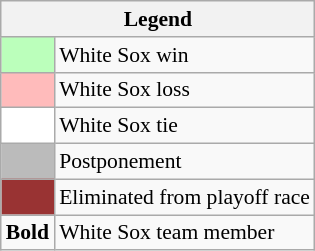<table class="wikitable" style="font-size:90%">
<tr>
<th colspan="2">Legend</th>
</tr>
<tr>
<td style="background:#bfb;"> </td>
<td>White Sox win</td>
</tr>
<tr>
<td style="background:#fbb;"> </td>
<td>White Sox loss</td>
</tr>
<tr>
<td style="background:#fff;"> </td>
<td>White Sox tie</td>
</tr>
<tr>
<td style="background:#bbb;"> </td>
<td>Postponement</td>
</tr>
<tr>
<td style="background:#933;"> </td>
<td>Eliminated from playoff race</td>
</tr>
<tr>
<td><strong>Bold</strong></td>
<td>White Sox team member</td>
</tr>
</table>
